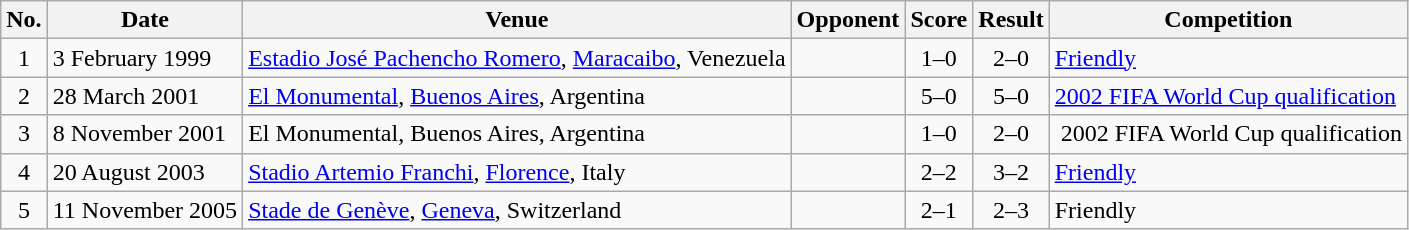<table class="wikitable sortable">
<tr>
<th scope="col">No.</th>
<th scope="col">Date</th>
<th scope="col">Venue</th>
<th scope="col">Opponent</th>
<th scope="col">Score</th>
<th scope="col">Result</th>
<th scope="col">Competition</th>
</tr>
<tr>
<td style="text-align:center">1</td>
<td>3 February 1999</td>
<td><a href='#'>Estadio José Pachencho Romero</a>, <a href='#'>Maracaibo</a>, Venezuela</td>
<td></td>
<td style="text-align:center">1–0</td>
<td style="text-align:center">2–0</td>
<td><a href='#'>Friendly</a></td>
</tr>
<tr>
<td style="text-align:center">2</td>
<td>28 March 2001</td>
<td><a href='#'>El Monumental</a>, <a href='#'>Buenos Aires</a>, Argentina</td>
<td></td>
<td style="text-align:center">5–0</td>
<td style="text-align:center">5–0</td>
<td><a href='#'>2002 FIFA World Cup qualification</a></td>
</tr>
<tr>
<td style="text-align:center">3</td>
<td>8 November 2001</td>
<td>El Monumental, Buenos Aires, Argentina</td>
<td></td>
<td style="text-align:center">1–0</td>
<td style="text-align:center">2–0</td>
<td> 2002 FIFA World Cup qualification</td>
</tr>
<tr>
<td style="text-align:center">4</td>
<td>20 August 2003</td>
<td><a href='#'>Stadio Artemio Franchi</a>, <a href='#'>Florence</a>, Italy</td>
<td></td>
<td style="text-align:center">2–2</td>
<td style="text-align:center">3–2</td>
<td><a href='#'>Friendly</a></td>
</tr>
<tr>
<td style="text-align:center">5</td>
<td>11 November 2005</td>
<td><a href='#'>Stade de Genève</a>, <a href='#'>Geneva</a>, Switzerland</td>
<td></td>
<td style="text-align:center">2–1</td>
<td style="text-align:center">2–3</td>
<td>Friendly</td>
</tr>
</table>
